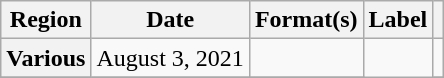<table class="wikitable plainrowheaders">
<tr>
<th scope="col">Region</th>
<th scope="col">Date</th>
<th scope="col">Format(s)</th>
<th scope="col">Label</th>
<th scope="col"></th>
</tr>
<tr>
<th scope="row">Various</th>
<td>August 3, 2021</td>
<td></td>
<td rowspan=2></td>
<td align="center"></td>
</tr>
<tr>
</tr>
</table>
